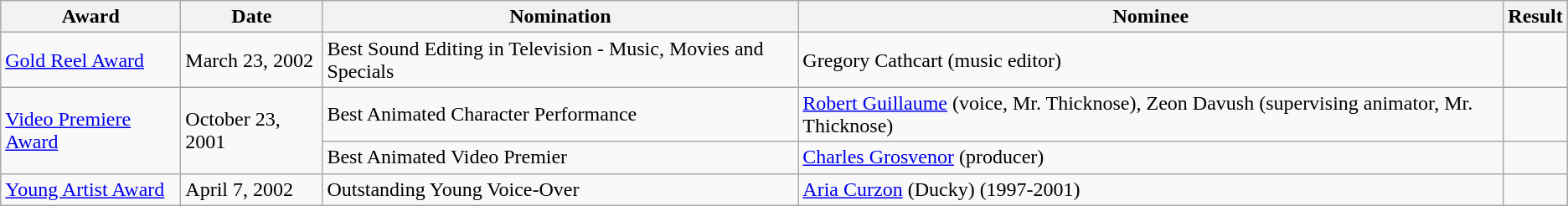<table class="wikitable" width:100%;">
<tr>
<th>Award</th>
<th>Date</th>
<th>Nomination</th>
<th>Nominee</th>
<th>Result</th>
</tr>
<tr>
<td><a href='#'>Gold Reel Award</a></td>
<td>March 23, 2002</td>
<td>Best Sound Editing in Television - Music, Movies and Specials</td>
<td>Gregory Cathcart (music editor)</td>
<td></td>
</tr>
<tr>
<td rowspan=2><a href='#'>Video Premiere Award</a></td>
<td rowspan=2>October 23, 2001</td>
<td>Best Animated Character Performance</td>
<td><a href='#'>Robert Guillaume</a> (voice, Mr. Thicknose), Zeon Davush (supervising animator, Mr. Thicknose)</td>
<td></td>
</tr>
<tr>
<td>Best Animated Video Premier</td>
<td><a href='#'>Charles Grosvenor</a> (producer)</td>
<td></td>
</tr>
<tr>
<td><a href='#'>Young Artist Award</a></td>
<td>April 7, 2002</td>
<td>Outstanding Young Voice-Over</td>
<td><a href='#'>Aria Curzon</a> (Ducky) (1997-2001)</td>
<td></td>
</tr>
</table>
